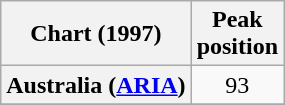<table class="wikitable plainrowheaders sortable" style="text-align:center;">
<tr>
<th scope="col">Chart (1997)</th>
<th scope="col">Peak<br>position</th>
</tr>
<tr>
<th scope="row">Australia (<a href='#'>ARIA</a>)</th>
<td align="center">93</td>
</tr>
<tr>
</tr>
<tr>
</tr>
<tr>
</tr>
<tr>
</tr>
<tr>
</tr>
</table>
